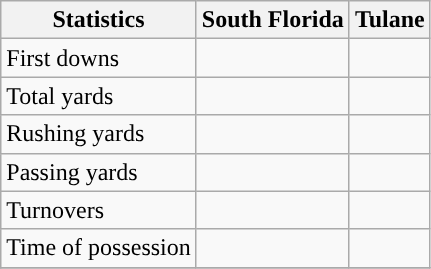<table class="wikitable">
<tr>
<th>Statistics</th>
<th>South Florida</th>
<th>Tulane</th>
</tr>
<tr>
<td>First downs</td>
<td> </td>
<td> </td>
</tr>
<tr>
<td>Total yards</td>
<td> </td>
<td> </td>
</tr>
<tr>
<td>Rushing yards</td>
<td> </td>
<td> </td>
</tr>
<tr>
<td>Passing yards</td>
<td> </td>
<td> </td>
</tr>
<tr>
<td>Turnovers</td>
<td> </td>
<td> </td>
</tr>
<tr>
<td>Time of possession</td>
<td> </td>
<td> </td>
</tr>
<tr>
</tr>
</table>
